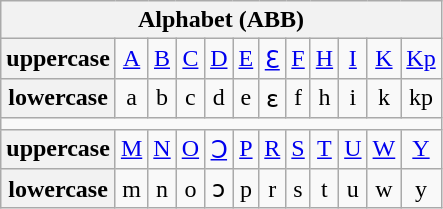<table class="wikitable" style="text-align: center; vertical-align: middle;">
<tr>
<th colspan="24">Alphabet (ABB)</th>
</tr>
<tr ---->
<th>uppercase</th>
<td><a href='#'>A</a></td>
<td><a href='#'>B</a></td>
<td><a href='#'>C</a></td>
<td><a href='#'>D</a></td>
<td><a href='#'>E</a></td>
<td><a href='#'>Ɛ</a></td>
<td><a href='#'>F</a></td>
<td><a href='#'>H</a></td>
<td><a href='#'>I</a></td>
<td><a href='#'>K</a></td>
<td><a href='#'>Kp</a></td>
</tr>
<tr ---->
<th>lowercase</th>
<td>a</td>
<td>b</td>
<td>c</td>
<td>d</td>
<td>e</td>
<td>ɛ</td>
<td>f</td>
<td>h</td>
<td>i</td>
<td>k</td>
<td>kp</td>
</tr>
<tr ---->
<td colspan=12></td>
</tr>
<tr ---->
<th>uppercase</th>
<td><a href='#'>M</a></td>
<td><a href='#'>N</a></td>
<td><a href='#'>O</a></td>
<td><a href='#'>Ɔ</a></td>
<td><a href='#'>P</a></td>
<td><a href='#'>R</a></td>
<td><a href='#'>S</a></td>
<td><a href='#'>T</a></td>
<td><a href='#'>U</a></td>
<td><a href='#'>W</a></td>
<td><a href='#'>Y</a></td>
</tr>
<tr ---->
<th>lowercase</th>
<td>m</td>
<td>n</td>
<td>o</td>
<td>ɔ</td>
<td>p</td>
<td>r</td>
<td>s</td>
<td>t</td>
<td>u</td>
<td>w</td>
<td>y</td>
</tr>
</table>
